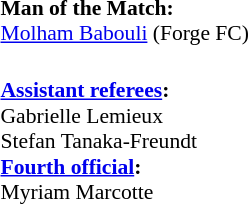<table width=100% style="font-size:90%">
<tr>
<td><br><strong>Man of the Match:</strong>
<br><a href='#'>Molham Babouli</a> (Forge FC)</td>
</tr>
<tr>
<td style="width:50%; vertical-align:top;"><br><strong><a href='#'>Assistant referees</a>:</strong>
<br>Gabrielle Lemieux
<br>Stefan Tanaka-Freundt
<br><strong><a href='#'>Fourth official</a>:</strong>
<br>Myriam Marcotte</td>
</tr>
</table>
